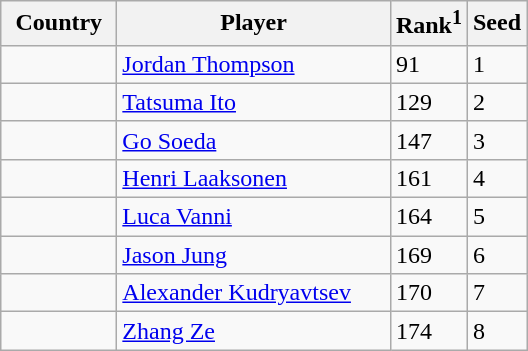<table class="sortable wikitable">
<tr>
<th width="70">Country</th>
<th width="175">Player</th>
<th>Rank<sup>1</sup></th>
<th>Seed</th>
</tr>
<tr>
<td></td>
<td><a href='#'>Jordan Thompson</a></td>
<td>91</td>
<td>1</td>
</tr>
<tr>
<td></td>
<td><a href='#'>Tatsuma Ito</a></td>
<td>129</td>
<td>2</td>
</tr>
<tr>
<td></td>
<td><a href='#'>Go Soeda</a></td>
<td>147</td>
<td>3</td>
</tr>
<tr>
<td></td>
<td><a href='#'>Henri Laaksonen</a></td>
<td>161</td>
<td>4</td>
</tr>
<tr>
<td></td>
<td><a href='#'>Luca Vanni</a></td>
<td>164</td>
<td>5</td>
</tr>
<tr>
<td></td>
<td><a href='#'>Jason Jung</a></td>
<td>169</td>
<td>6</td>
</tr>
<tr>
<td></td>
<td><a href='#'>Alexander Kudryavtsev</a></td>
<td>170</td>
<td>7</td>
</tr>
<tr>
<td></td>
<td><a href='#'>Zhang Ze</a></td>
<td>174</td>
<td>8</td>
</tr>
</table>
